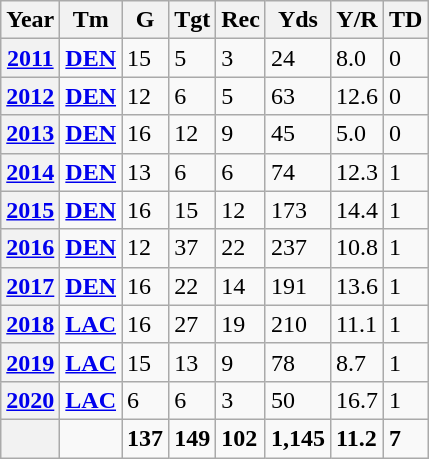<table class="wikitable sortable">
<tr>
<th>Year</th>
<th>Tm</th>
<th>G</th>
<th>Tgt</th>
<th>Rec</th>
<th>Yds</th>
<th>Y/R</th>
<th>TD</th>
</tr>
<tr>
<th><a href='#'>2011</a></th>
<td><a href='#'><strong>DEN</strong></a></td>
<td>15</td>
<td>5</td>
<td>3</td>
<td>24</td>
<td>8.0</td>
<td>0</td>
</tr>
<tr>
<th><a href='#'>2012</a></th>
<td><a href='#'><strong>DEN</strong></a></td>
<td>12</td>
<td>6</td>
<td>5</td>
<td>63</td>
<td>12.6</td>
<td>0</td>
</tr>
<tr>
<th><a href='#'>2013</a></th>
<td><a href='#'><strong>DEN</strong></a></td>
<td>16</td>
<td>12</td>
<td>9</td>
<td>45</td>
<td>5.0</td>
<td>0</td>
</tr>
<tr>
<th><a href='#'>2014</a></th>
<td><a href='#'><strong>DEN</strong></a></td>
<td>13</td>
<td>6</td>
<td>6</td>
<td>74</td>
<td>12.3</td>
<td>1</td>
</tr>
<tr>
<th><a href='#'>2015</a></th>
<td><a href='#'><strong>DEN</strong></a></td>
<td>16</td>
<td>15</td>
<td>12</td>
<td>173</td>
<td>14.4</td>
<td>1</td>
</tr>
<tr>
<th><a href='#'>2016</a></th>
<td><a href='#'><strong>DEN</strong></a></td>
<td>12</td>
<td>37</td>
<td>22</td>
<td>237</td>
<td>10.8</td>
<td>1</td>
</tr>
<tr>
<th><a href='#'>2017</a></th>
<td><a href='#'><strong>DEN</strong></a></td>
<td>16</td>
<td>22</td>
<td>14</td>
<td>191</td>
<td>13.6</td>
<td>1</td>
</tr>
<tr>
<th><a href='#'>2018</a></th>
<td><a href='#'><strong>LAC</strong></a></td>
<td>16</td>
<td>27</td>
<td>19</td>
<td>210</td>
<td>11.1</td>
<td>1</td>
</tr>
<tr>
<th><a href='#'>2019</a></th>
<td><a href='#'><strong>LAC</strong></a></td>
<td>15</td>
<td>13</td>
<td>9</td>
<td>78</td>
<td>8.7</td>
<td>1</td>
</tr>
<tr>
<th><a href='#'>2020</a></th>
<td><a href='#'><strong>LAC</strong></a></td>
<td>6</td>
<td>6</td>
<td>3</td>
<td>50</td>
<td>16.7</td>
<td>1</td>
</tr>
<tr>
<th colspan="1"><strong></strong></th>
<td></td>
<td><strong>137</strong></td>
<td><strong>149</strong></td>
<td><strong>102</strong></td>
<td><strong>1,145</strong></td>
<td><strong>11.2</strong></td>
<td><strong>7</strong></td>
</tr>
</table>
